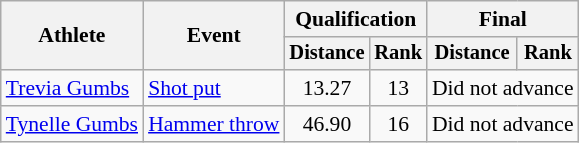<table class="wikitable" style="font-size:90%; text-align:center">
<tr>
<th rowspan=2>Athlete</th>
<th rowspan=2>Event</th>
<th colspan=2>Qualification</th>
<th colspan=2>Final</th>
</tr>
<tr style="font-size:95%">
<th>Distance</th>
<th>Rank</th>
<th>Distance</th>
<th>Rank</th>
</tr>
<tr>
<td align=left><a href='#'>Trevia Gumbs</a></td>
<td align=left><a href='#'>Shot put</a></td>
<td>13.27</td>
<td>13</td>
<td colspan="2">Did not advance</td>
</tr>
<tr>
<td align=left><a href='#'>Tynelle Gumbs</a></td>
<td align=left><a href='#'>Hammer throw</a></td>
<td>46.90</td>
<td>16</td>
<td colspan=2>Did not advance</td>
</tr>
</table>
